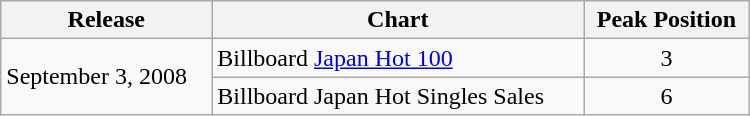<table class="wikitable" style="width:500px;">
<tr>
<th>Release</th>
<th>Chart</th>
<th>Peak Position</th>
</tr>
<tr>
<td rowspan="2">September 3, 2008</td>
<td>Billboard <a href='#'>Japan Hot 100</a></td>
<td style="text-align:center;">3</td>
</tr>
<tr>
<td>Billboard Japan Hot Singles Sales</td>
<td style="text-align:center;">6</td>
</tr>
</table>
